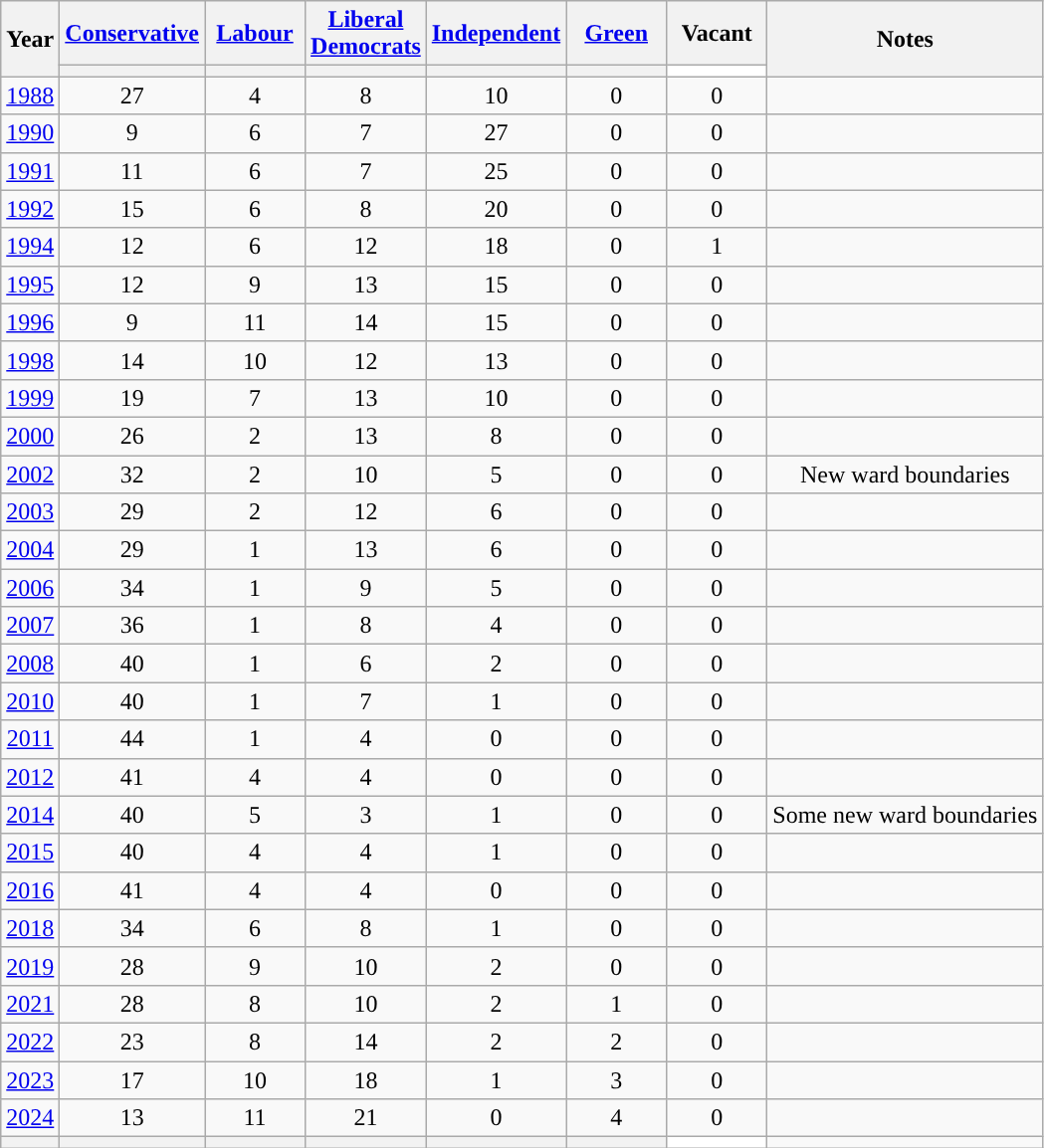<table class=wikitable style=text-align:center>
<tr>
<th rowspan=2>Year</th>
<th width="60"><a href='#'>Conservative</a></th>
<th width="60"><a href='#'>Labour</a></th>
<th width="60"><a href='#'>Liberal Democrats</a></th>
<th width="60"><a href='#'>Independent</a></th>
<th width="60"><a href='#'>Green</a></th>
<th width="60">Vacant</th>
<th rowspan="2">Notes</th>
</tr>
<tr>
<th style="background-color: "></th>
<th style="background-color: "></th>
<th style="background-color: "></th>
<th style="background-color: "></th>
<th style="background-color: "></th>
<th style="background-color: white; width: 3px;"></th>
</tr>
<tr>
<td><a href='#'>1988</a></td>
<td>27</td>
<td>4</td>
<td>8</td>
<td>10</td>
<td>0</td>
<td>0</td>
<td></td>
</tr>
<tr>
<td><a href='#'>1990</a></td>
<td>9</td>
<td>6</td>
<td>7</td>
<td>27</td>
<td>0</td>
<td>0</td>
<td></td>
</tr>
<tr>
<td><a href='#'>1991</a></td>
<td>11</td>
<td>6</td>
<td>7</td>
<td>25</td>
<td>0</td>
<td>0</td>
<td></td>
</tr>
<tr>
<td><a href='#'>1992</a></td>
<td>15</td>
<td>6</td>
<td>8</td>
<td>20</td>
<td>0</td>
<td>0</td>
<td></td>
</tr>
<tr>
<td><a href='#'>1994</a></td>
<td>12</td>
<td>6</td>
<td>12</td>
<td>18</td>
<td>0</td>
<td>1</td>
<td></td>
</tr>
<tr>
<td><a href='#'>1995</a></td>
<td>12</td>
<td>9</td>
<td>13</td>
<td>15</td>
<td>0</td>
<td>0</td>
<td></td>
</tr>
<tr>
<td><a href='#'>1996</a></td>
<td>9</td>
<td>11</td>
<td>14</td>
<td>15</td>
<td>0</td>
<td>0</td>
<td></td>
</tr>
<tr>
<td><a href='#'>1998</a></td>
<td>14</td>
<td>10</td>
<td>12</td>
<td>13</td>
<td>0</td>
<td>0</td>
<td></td>
</tr>
<tr>
<td><a href='#'>1999</a></td>
<td>19</td>
<td>7</td>
<td>13</td>
<td>10</td>
<td>0</td>
<td>0</td>
<td></td>
</tr>
<tr>
<td><a href='#'>2000</a></td>
<td>26</td>
<td>2</td>
<td>13</td>
<td>8</td>
<td>0</td>
<td>0</td>
<td></td>
</tr>
<tr>
<td><a href='#'>2002</a></td>
<td>32</td>
<td>2</td>
<td>10</td>
<td>5</td>
<td>0</td>
<td>0</td>
<td>New ward boundaries</td>
</tr>
<tr>
<td><a href='#'>2003</a></td>
<td>29</td>
<td>2</td>
<td>12</td>
<td>6</td>
<td>0</td>
<td>0</td>
<td></td>
</tr>
<tr>
<td><a href='#'>2004</a></td>
<td>29</td>
<td>1</td>
<td>13</td>
<td>6</td>
<td>0</td>
<td>0</td>
<td></td>
</tr>
<tr>
<td><a href='#'>2006</a></td>
<td>34</td>
<td>1</td>
<td>9</td>
<td>5</td>
<td>0</td>
<td>0</td>
<td></td>
</tr>
<tr>
<td><a href='#'>2007</a></td>
<td>36</td>
<td>1</td>
<td>8</td>
<td>4</td>
<td>0</td>
<td>0</td>
<td></td>
</tr>
<tr>
<td><a href='#'>2008</a></td>
<td>40</td>
<td>1</td>
<td>6</td>
<td>2</td>
<td>0</td>
<td>0</td>
<td></td>
</tr>
<tr>
<td><a href='#'>2010</a></td>
<td>40</td>
<td>1</td>
<td>7</td>
<td>1</td>
<td>0</td>
<td>0</td>
<td></td>
</tr>
<tr>
<td><a href='#'>2011</a></td>
<td>44</td>
<td>1</td>
<td>4</td>
<td>0</td>
<td>0</td>
<td>0</td>
<td></td>
</tr>
<tr>
<td><a href='#'>2012</a></td>
<td>41</td>
<td>4</td>
<td>4</td>
<td>0</td>
<td>0</td>
<td>0</td>
<td></td>
</tr>
<tr>
<td><a href='#'>2014</a></td>
<td>40</td>
<td>5</td>
<td>3</td>
<td>1</td>
<td>0</td>
<td>0</td>
<td>Some new ward boundaries</td>
</tr>
<tr>
<td><a href='#'>2015</a></td>
<td>40</td>
<td>4</td>
<td>4</td>
<td>1</td>
<td>0</td>
<td>0</td>
<td></td>
</tr>
<tr>
<td><a href='#'>2016</a></td>
<td>41</td>
<td>4</td>
<td>4</td>
<td>0</td>
<td>0</td>
<td>0</td>
<td></td>
</tr>
<tr>
<td><a href='#'>2018</a></td>
<td>34</td>
<td>6</td>
<td>8</td>
<td>1</td>
<td>0</td>
<td>0</td>
<td></td>
</tr>
<tr>
<td><a href='#'>2019</a></td>
<td>28</td>
<td>9</td>
<td>10</td>
<td>2</td>
<td>0</td>
<td>0</td>
<td></td>
</tr>
<tr>
<td><a href='#'>2021</a></td>
<td>28</td>
<td>8</td>
<td>10</td>
<td>2</td>
<td>1</td>
<td>0</td>
<td></td>
</tr>
<tr>
<td><a href='#'>2022</a></td>
<td>23</td>
<td>8</td>
<td>14</td>
<td>2</td>
<td>2</td>
<td>0</td>
<td></td>
</tr>
<tr>
<td><a href='#'>2023</a></td>
<td>17</td>
<td>10</td>
<td>18</td>
<td>1</td>
<td>3</td>
<td>0</td>
<td></td>
</tr>
<tr>
<td><a href='#'>2024</a></td>
<td>13</td>
<td>11</td>
<td>21</td>
<td>0</td>
<td>4</td>
<td>0</td>
</tr>
<tr>
<th></th>
<th style="background-color: "></th>
<th style="background-color: "></th>
<th style="background-color: "></th>
<th style="background-color: "></th>
<th style="background-color: "></th>
<th style="background-color: white; width: 3px;"></th>
<td></td>
</tr>
</table>
